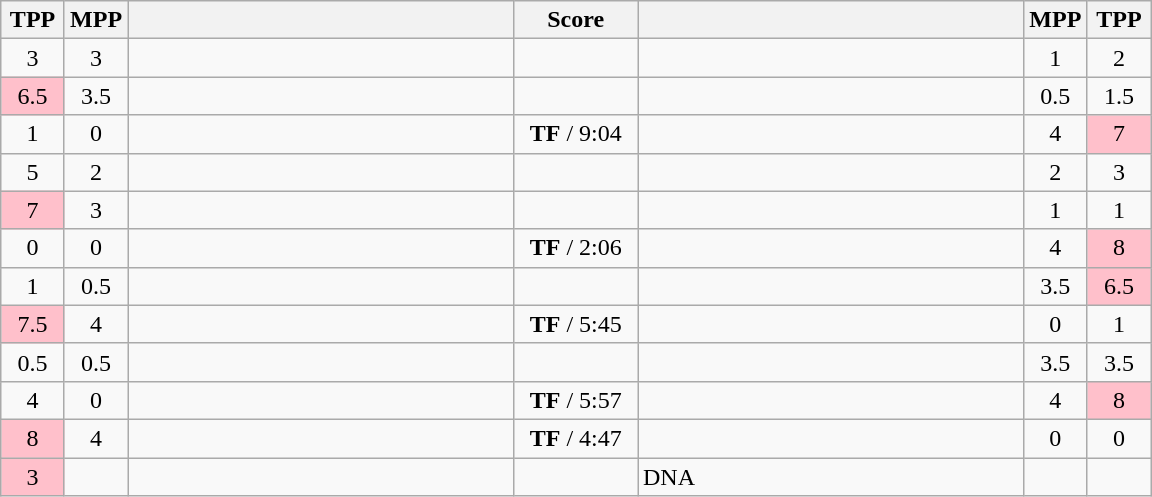<table class="wikitable" style="text-align: center;" |>
<tr>
<th width="35">TPP</th>
<th width="35">MPP</th>
<th width="250"></th>
<th width="75">Score</th>
<th width="250"></th>
<th width="35">MPP</th>
<th width="35">TPP</th>
</tr>
<tr>
<td>3</td>
<td>3</td>
<td style="text-align:left;"></td>
<td></td>
<td style="text-align:left;"><strong></strong></td>
<td>1</td>
<td>2</td>
</tr>
<tr>
<td bgcolor=pink>6.5</td>
<td>3.5</td>
<td style="text-align:left;"></td>
<td></td>
<td style="text-align:left;"><strong></strong></td>
<td>0.5</td>
<td>1.5</td>
</tr>
<tr>
<td>1</td>
<td>0</td>
<td style="text-align:left;"><strong></strong></td>
<td><strong>TF</strong> / 9:04</td>
<td style="text-align:left;"></td>
<td>4</td>
<td bgcolor=pink>7</td>
</tr>
<tr>
<td>5</td>
<td>2</td>
<td style="text-align:left;"></td>
<td></td>
<td style="text-align:left;"></td>
<td>2</td>
<td>3</td>
</tr>
<tr>
<td bgcolor=pink>7</td>
<td>3</td>
<td style="text-align:left;"></td>
<td></td>
<td style="text-align:left;"><strong></strong></td>
<td>1</td>
<td>1</td>
</tr>
<tr>
<td>0</td>
<td>0</td>
<td style="text-align:left;"><strong></strong></td>
<td><strong>TF</strong> / 2:06</td>
<td style="text-align:left;"></td>
<td>4</td>
<td bgcolor=pink>8</td>
</tr>
<tr>
<td>1</td>
<td>0.5</td>
<td style="text-align:left;"><strong></strong></td>
<td></td>
<td style="text-align:left;"></td>
<td>3.5</td>
<td bgcolor=pink>6.5</td>
</tr>
<tr>
<td bgcolor=pink>7.5</td>
<td>4</td>
<td style="text-align:left;"></td>
<td><strong>TF</strong> / 5:45</td>
<td style="text-align:left;"><strong></strong></td>
<td>0</td>
<td>1</td>
</tr>
<tr>
<td>0.5</td>
<td>0.5</td>
<td style="text-align:left;"><strong></strong></td>
<td></td>
<td style="text-align:left;"></td>
<td>3.5</td>
<td>3.5</td>
</tr>
<tr>
<td>4</td>
<td>0</td>
<td style="text-align:left;"><strong></strong></td>
<td><strong>TF</strong> / 5:57</td>
<td style="text-align:left;"></td>
<td>4</td>
<td bgcolor=pink>8</td>
</tr>
<tr>
<td bgcolor=pink>8</td>
<td>4</td>
<td style="text-align:left;"></td>
<td><strong>TF</strong> / 4:47</td>
<td style="text-align:left;"><strong></strong></td>
<td>0</td>
<td>0</td>
</tr>
<tr>
<td bgcolor=pink>3</td>
<td></td>
<td style="text-align:left;"></td>
<td></td>
<td style="text-align:left;">DNA</td>
<td></td>
<td></td>
</tr>
</table>
